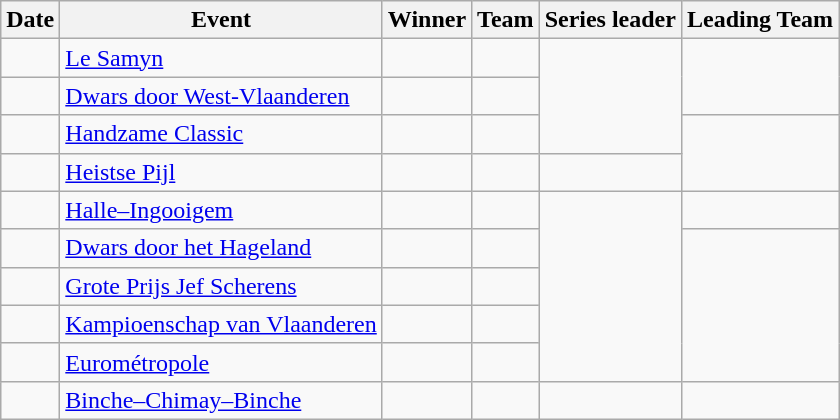<table class="wikitable sortable">
<tr>
<th>Date</th>
<th>Event</th>
<th>Winner</th>
<th>Team</th>
<th class="unsortable">Series leader</th>
<th class="unsortable">Leading Team</th>
</tr>
<tr>
<td></td>
<td><a href='#'>Le Samyn</a></td>
<td></td>
<td></td>
<td rowspan=3></td>
<td rowspan=2></td>
</tr>
<tr>
<td></td>
<td><a href='#'>Dwars door West-Vlaanderen</a></td>
<td></td>
<td></td>
</tr>
<tr>
<td></td>
<td><a href='#'>Handzame Classic</a></td>
<td></td>
<td></td>
<td rowspan=2></td>
</tr>
<tr>
<td></td>
<td><a href='#'>Heistse Pijl</a></td>
<td></td>
<td></td>
<td></td>
</tr>
<tr>
<td></td>
<td><a href='#'>Halle–Ingooigem</a></td>
<td></td>
<td></td>
<td rowspan=5></td>
<td></td>
</tr>
<tr>
<td></td>
<td><a href='#'>Dwars door het Hageland</a></td>
<td></td>
<td></td>
<td rowspan=4></td>
</tr>
<tr>
<td></td>
<td><a href='#'>Grote Prijs Jef Scherens</a></td>
<td></td>
<td></td>
</tr>
<tr>
<td></td>
<td><a href='#'>Kampioenschap van Vlaanderen</a></td>
<td></td>
<td></td>
</tr>
<tr>
<td></td>
<td><a href='#'>Eurométropole</a></td>
<td></td>
<td></td>
</tr>
<tr>
<td></td>
<td><a href='#'>Binche–Chimay–Binche</a></td>
<td></td>
<td></td>
<td></td>
<td></td>
</tr>
</table>
